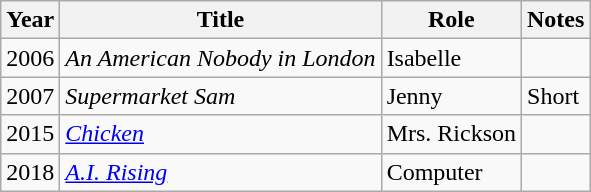<table class="wikitable">
<tr>
<th>Year</th>
<th>Title</th>
<th>Role</th>
<th>Notes</th>
</tr>
<tr>
<td>2006</td>
<td><em>An American Nobody in London</em></td>
<td>Isabelle</td>
<td></td>
</tr>
<tr>
<td>2007</td>
<td><em>Supermarket Sam</em></td>
<td>Jenny</td>
<td>Short</td>
</tr>
<tr>
<td>2015</td>
<td><em><a href='#'>Chicken</a></em></td>
<td>Mrs. Rickson</td>
<td></td>
</tr>
<tr>
<td>2018</td>
<td><em><a href='#'>A.I. Rising</a></em></td>
<td>Computer</td>
<td></td>
</tr>
</table>
